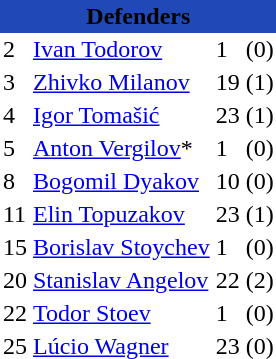<table class="toccolours" border="0" cellpadding="2" cellspacing="0" align="left" style="margin:0.5em;">
<tr>
<th colspan="4" align="center" bgcolor="#2049B7"><span>Defenders</span></th>
</tr>
<tr>
<td>2</td>
<td> <a href='#'>Ivan Todorov</a></td>
<td>1</td>
<td>(0)</td>
</tr>
<tr>
<td>3</td>
<td> <a href='#'>Zhivko Milanov</a></td>
<td>19</td>
<td>(1)</td>
</tr>
<tr>
<td>4</td>
<td> <a href='#'>Igor Tomašić</a></td>
<td>23</td>
<td>(1)</td>
</tr>
<tr>
<td>5</td>
<td> <a href='#'>Anton Vergilov</a>*</td>
<td>1</td>
<td>(0)</td>
</tr>
<tr>
<td>8</td>
<td> <a href='#'>Bogomil Dyakov</a></td>
<td>10</td>
<td>(0)</td>
</tr>
<tr>
<td>11</td>
<td> <a href='#'>Elin Topuzakov</a></td>
<td>23</td>
<td>(1)</td>
</tr>
<tr>
<td>15</td>
<td> <a href='#'>Borislav Stoychev</a></td>
<td>1</td>
<td>(0)</td>
</tr>
<tr>
<td>20</td>
<td> <a href='#'>Stanislav Angelov</a></td>
<td>22</td>
<td>(2)</td>
</tr>
<tr>
<td>22</td>
<td> <a href='#'>Todor Stoev</a></td>
<td>1</td>
<td>(0)</td>
</tr>
<tr>
<td>25</td>
<td> <a href='#'>Lúcio Wagner</a></td>
<td>23</td>
<td>(0)</td>
</tr>
<tr>
</tr>
</table>
